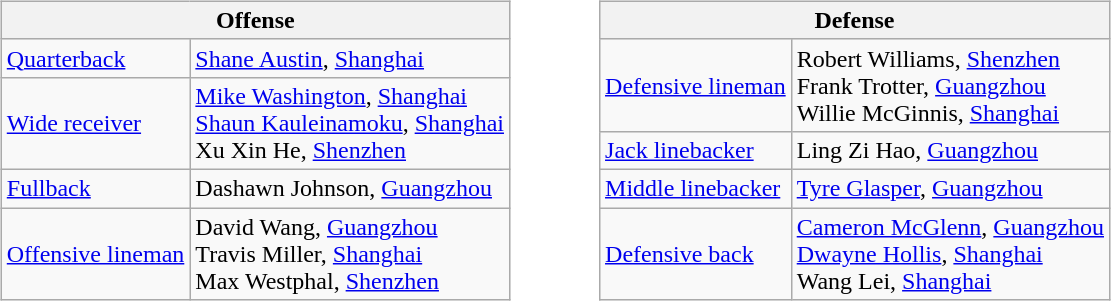<table border=0>
<tr valign="top">
<td><br><table class="wikitable">
<tr>
<th colspan="2">Offense</th>
</tr>
<tr>
<td><a href='#'>Quarterback</a></td>
<td><a href='#'>Shane Austin</a>, <a href='#'>Shanghai</a></td>
</tr>
<tr>
<td><a href='#'>Wide receiver</a></td>
<td><a href='#'>Mike Washington</a>, <a href='#'>Shanghai</a><br><a href='#'>Shaun Kauleinamoku</a>, <a href='#'>Shanghai</a><br>Xu Xin He, <a href='#'>Shenzhen</a></td>
</tr>
<tr>
<td><a href='#'>Fullback</a></td>
<td>Dashawn Johnson, <a href='#'>Guangzhou</a></td>
</tr>
<tr>
<td><a href='#'>Offensive lineman</a></td>
<td>David Wang, <a href='#'>Guangzhou</a><br>Travis Miller, <a href='#'>Shanghai</a><br>Max Westphal, <a href='#'>Shenzhen</a></td>
</tr>
</table>
</td>
<td style="padding-left:40px;"><br><table class="wikitable">
<tr>
<th colspan="2">Defense</th>
</tr>
<tr>
<td><a href='#'>Defensive lineman</a></td>
<td>Robert Williams, <a href='#'>Shenzhen</a><br>Frank Trotter, <a href='#'>Guangzhou</a><br>Willie McGinnis, <a href='#'>Shanghai</a></td>
</tr>
<tr>
<td><a href='#'>Jack linebacker</a></td>
<td>Ling Zi Hao, <a href='#'>Guangzhou</a></td>
</tr>
<tr>
<td><a href='#'>Middle linebacker</a></td>
<td><a href='#'>Tyre Glasper</a>, <a href='#'>Guangzhou</a></td>
</tr>
<tr>
<td><a href='#'>Defensive back</a></td>
<td><a href='#'>Cameron McGlenn</a>, <a href='#'>Guangzhou</a><br><a href='#'>Dwayne Hollis</a>, <a href='#'>Shanghai</a><br>Wang Lei, <a href='#'>Shanghai</a></td>
</tr>
</table>
</td>
</tr>
</table>
